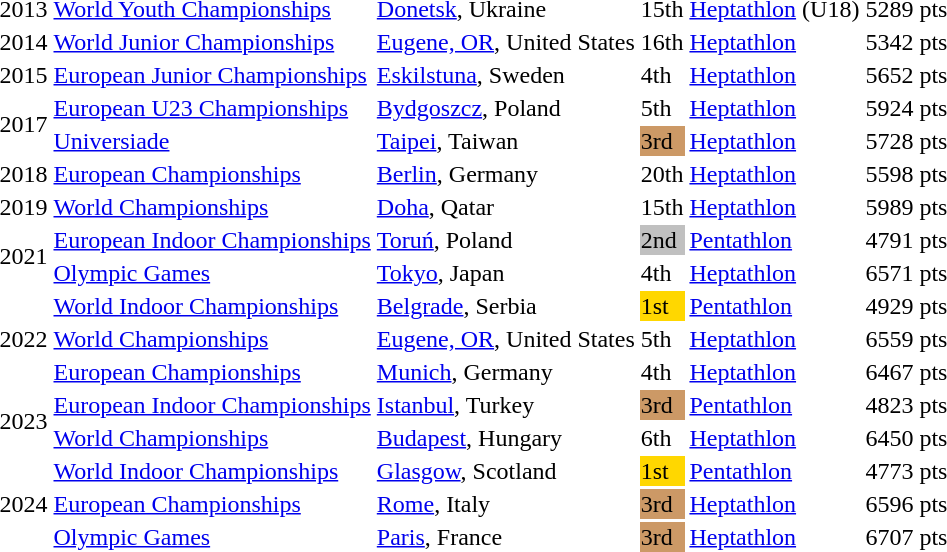<table>
<tr>
<td>2013</td>
<td><a href='#'>World Youth Championships</a></td>
<td><a href='#'>Donetsk</a>, Ukraine</td>
<td>15th</td>
<td><a href='#'>Heptathlon</a> (U18)</td>
<td>5289 pts</td>
</tr>
<tr>
<td>2014</td>
<td><a href='#'>World Junior Championships</a></td>
<td><a href='#'>Eugene, OR</a>, United States</td>
<td>16th</td>
<td><a href='#'>Heptathlon</a></td>
<td>5342 pts</td>
</tr>
<tr>
<td>2015</td>
<td><a href='#'>European Junior Championships</a></td>
<td><a href='#'>Eskilstuna</a>, Sweden</td>
<td>4th</td>
<td><a href='#'>Heptathlon</a></td>
<td>5652 pts</td>
</tr>
<tr>
<td rowspan=2>2017</td>
<td><a href='#'>European U23 Championships</a></td>
<td><a href='#'>Bydgoszcz</a>, Poland</td>
<td>5th</td>
<td><a href='#'>Heptathlon</a></td>
<td>5924 pts</td>
</tr>
<tr>
<td><a href='#'>Universiade</a></td>
<td><a href='#'>Taipei</a>, Taiwan</td>
<td bgcolor=cc9966>3rd</td>
<td><a href='#'>Heptathlon</a></td>
<td>5728 pts</td>
</tr>
<tr>
<td>2018</td>
<td><a href='#'>European Championships</a></td>
<td><a href='#'>Berlin</a>, Germany</td>
<td>20th</td>
<td><a href='#'>Heptathlon</a></td>
<td>5598 pts</td>
</tr>
<tr>
<td>2019</td>
<td><a href='#'>World Championships</a></td>
<td><a href='#'>Doha</a>, Qatar</td>
<td>15th</td>
<td><a href='#'>Heptathlon</a></td>
<td>5989 pts</td>
</tr>
<tr>
<td rowspan=2>2021</td>
<td><a href='#'>European Indoor Championships</a></td>
<td><a href='#'>Toruń</a>, Poland</td>
<td bgcolor=silver>2nd</td>
<td><a href='#'>Pentathlon</a></td>
<td>4791 pts</td>
</tr>
<tr>
<td><a href='#'>Olympic Games</a></td>
<td><a href='#'>Tokyo</a>, Japan</td>
<td>4th</td>
<td><a href='#'>Heptathlon</a></td>
<td>6571 pts</td>
</tr>
<tr>
<td rowspan=3>2022</td>
<td><a href='#'>World Indoor Championships</a></td>
<td><a href='#'>Belgrade</a>, Serbia</td>
<td bgcolor=gold>1st</td>
<td><a href='#'>Pentathlon</a></td>
<td>4929 pts <strong></strong></td>
</tr>
<tr>
<td><a href='#'>World Championships</a></td>
<td><a href='#'>Eugene, OR</a>, United States</td>
<td>5th</td>
<td><a href='#'>Heptathlon</a></td>
<td>6559 pts</td>
</tr>
<tr>
<td><a href='#'>European Championships</a></td>
<td><a href='#'>Munich</a>, Germany</td>
<td>4th</td>
<td><a href='#'>Heptathlon</a></td>
<td>6467 pts</td>
</tr>
<tr>
<td rowspan=2>2023</td>
<td><a href='#'>European Indoor Championships</a></td>
<td><a href='#'>Istanbul</a>, Turkey</td>
<td bgcolor=cc9966>3rd</td>
<td><a href='#'>Pentathlon</a></td>
<td>4823 pts</td>
</tr>
<tr>
<td><a href='#'>World Championships</a></td>
<td><a href='#'>Budapest</a>, Hungary</td>
<td>6th</td>
<td><a href='#'>Heptathlon</a></td>
<td>6450 pts</td>
</tr>
<tr>
<td rowspan=3>2024</td>
<td><a href='#'>World Indoor Championships</a></td>
<td><a href='#'>Glasgow</a>, Scotland</td>
<td bgcolor=gold>1st</td>
<td><a href='#'>Pentathlon</a></td>
<td>4773 pts</td>
</tr>
<tr>
<td><a href='#'>European Championships</a></td>
<td><a href='#'>Rome</a>, Italy</td>
<td bgcolor=cc9966>3rd</td>
<td><a href='#'>Heptathlon</a></td>
<td>6596 pts</td>
</tr>
<tr>
<td><a href='#'>Olympic Games</a></td>
<td><a href='#'>Paris</a>, France</td>
<td bgcolor=cc9966>3rd</td>
<td><a href='#'>Heptathlon</a></td>
<td>6707 pts <strong></strong></td>
</tr>
</table>
